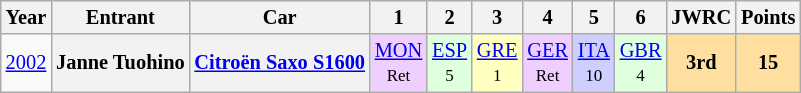<table class="wikitable" style="text-align:center; font-size:85%;">
<tr>
<th>Year</th>
<th>Entrant</th>
<th>Car</th>
<th>1</th>
<th>2</th>
<th>3</th>
<th>4</th>
<th>5</th>
<th>6</th>
<th>JWRC</th>
<th>Points</th>
</tr>
<tr>
<td><a href='#'>2002</a></td>
<th nowrap>Janne Tuohino</th>
<th nowrap><a href='#'>Citroën Saxo S1600</a></th>
<td style="background:#EFCFFF;"><a href='#'>MON</a><br><small>Ret</small></td>
<td style="background:#DFFFDF;"><a href='#'>ESP</a><br><small>5</small></td>
<td style="background:#FFFFBF;"><a href='#'>GRE</a><br><small>1</small></td>
<td style="background:#EFCFFF;"><a href='#'>GER</a><br><small>Ret</small></td>
<td style="background:#CFCFFF;"><a href='#'>ITA</a><br><small>10</small></td>
<td style="background:#DFFFDF;"><a href='#'>GBR</a><br><small>4</small></td>
<td style="background:#FFDF9F;"><strong>3rd</strong></td>
<td style="background:#FFDF9F;"><strong>15</strong></td>
</tr>
</table>
